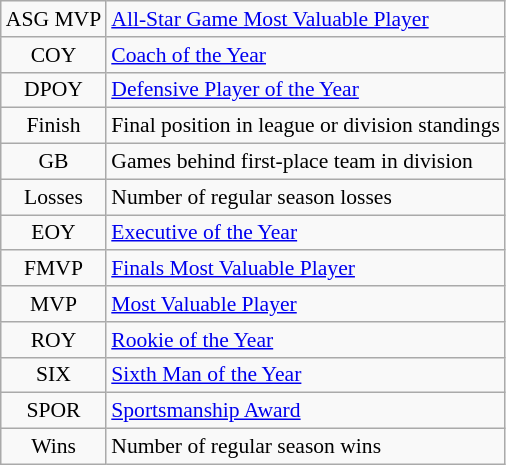<table class="wikitable" style="font-size:90%">
<tr>
<td align=center>ASG MVP</td>
<td><a href='#'>All-Star Game Most Valuable Player</a></td>
</tr>
<tr>
<td align=center>COY</td>
<td><a href='#'>Coach of the Year</a></td>
</tr>
<tr>
<td align=center>DPOY</td>
<td><a href='#'>Defensive Player of the Year</a></td>
</tr>
<tr>
<td align=center>Finish</td>
<td>Final position in league or division standings</td>
</tr>
<tr>
<td align=center>GB</td>
<td>Games behind first-place team in division</td>
</tr>
<tr>
<td align=center>Losses</td>
<td>Number of regular season losses</td>
</tr>
<tr>
<td align=center>EOY</td>
<td><a href='#'>Executive of the Year</a></td>
</tr>
<tr>
<td align=center>FMVP</td>
<td><a href='#'>Finals Most Valuable Player</a></td>
</tr>
<tr>
<td align=center>MVP</td>
<td><a href='#'>Most Valuable Player</a></td>
</tr>
<tr>
<td align=center>ROY</td>
<td><a href='#'>Rookie of the Year</a></td>
</tr>
<tr>
<td align=center>SIX</td>
<td><a href='#'>Sixth Man of the Year</a></td>
</tr>
<tr>
<td align=center>SPOR</td>
<td><a href='#'>Sportsmanship Award</a></td>
</tr>
<tr>
<td align=center>Wins</td>
<td>Number of regular season wins</td>
</tr>
</table>
